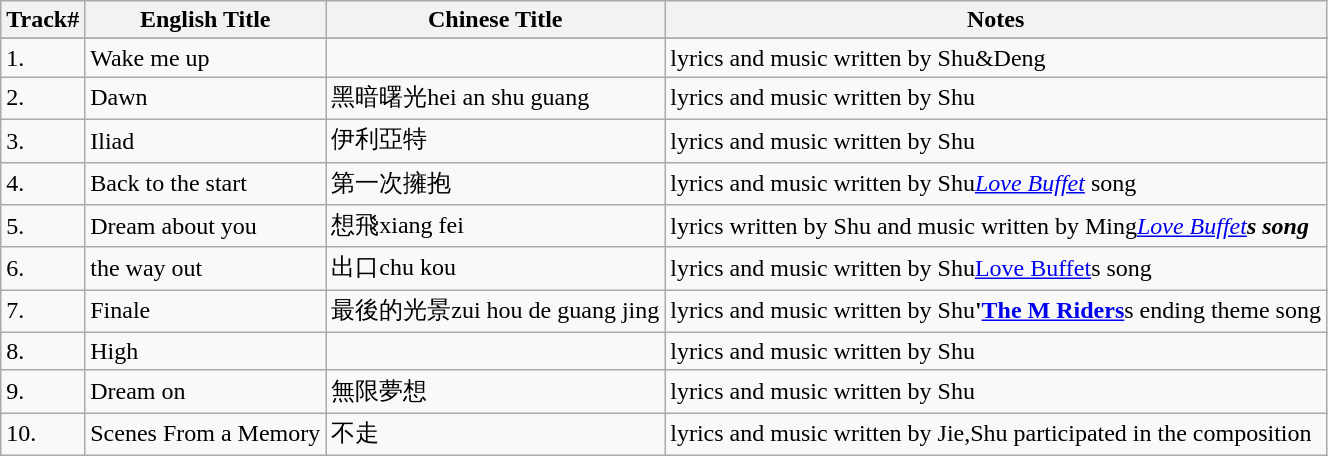<table class="wikitable">
<tr>
<th>Track#</th>
<th>English Title</th>
<th>Chinese Title</th>
<th>Notes</th>
</tr>
<tr>
</tr>
<tr>
<td>1.</td>
<td>Wake me up</td>
<td></td>
<td>lyrics and music written by Shu&Deng</td>
</tr>
<tr>
<td>2.</td>
<td>Dawn</td>
<td>黑暗曙光hei an shu guang</td>
<td>lyrics and music written by Shu</td>
</tr>
<tr>
<td>3.</td>
<td>Iliad</td>
<td>伊利亞特</td>
<td>lyrics and music written by Shu</td>
</tr>
<tr>
<td>4.</td>
<td>Back to the start</td>
<td>第一次擁抱</td>
<td>lyrics and music written by Shu<em><a href='#'>Love Buffet</a></em> song</td>
</tr>
<tr>
<td>5.</td>
<td>Dream about you</td>
<td>想飛xiang fei</td>
<td>lyrics written by Shu and music written by Ming<em><a href='#'>Love Buffet</a><strong>s song</td>
</tr>
<tr>
<td>6.</td>
<td>the way out</td>
<td>出口chu kou</td>
<td>lyrics and music written by Shu</em><a href='#'>Love Buffet</a></strong>s song</td>
</tr>
<tr>
<td>7.</td>
<td>Finale</td>
<td>最後的光景zui hou de guang jing</td>
<td>lyrics and music written by Shu<strong>'<a href='#'>The M Riders</a></strong>s ending theme song</td>
</tr>
<tr>
<td>8.</td>
<td>High</td>
<td></td>
<td>lyrics and music written by Shu</td>
</tr>
<tr>
<td>9.</td>
<td>Dream on</td>
<td>無限夢想</td>
<td>lyrics and music written by Shu</td>
</tr>
<tr>
<td>10.</td>
<td>Scenes From a Memory</td>
<td>不走</td>
<td>lyrics and music written by Jie,Shu participated in the composition</td>
</tr>
</table>
